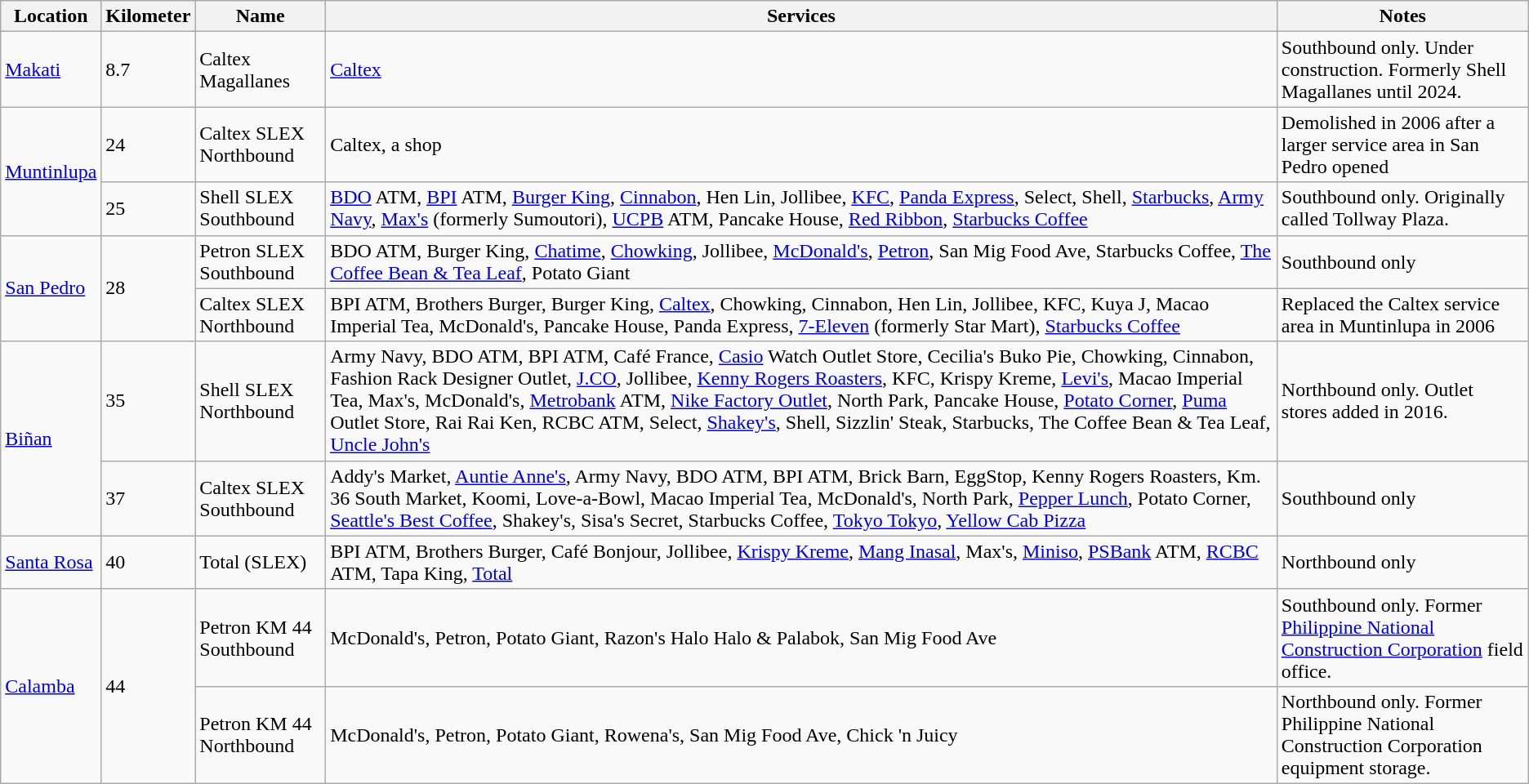<table class=wikitable>
<tr>
<th>Location</th>
<th>Kilometer</th>
<th>Name</th>
<th>Services</th>
<th>Notes</th>
</tr>
<tr>
<td><a href='#'>Makati</a></td>
<td>8.7</td>
<td>Caltex Magallanes </td>
<td><a href='#'>Caltex</a></td>
<td>Southbound only. Under construction. Formerly Shell Magallanes until 2024.</td>
</tr>
<tr>
<td rowspan=2><a href='#'>Muntinlupa</a></td>
<td>24</td>
<td>Caltex SLEX Northbound</td>
<td>Caltex, a shop</td>
<td>Demolished in 2006 after a larger service area in San Pedro opened</td>
</tr>
<tr>
<td>25</td>
<td>Shell SLEX Southbound</td>
<td><a href='#'>BDO</a> ATM, <a href='#'>BPI</a> ATM, <a href='#'>Burger King</a>, <a href='#'>Cinnabon</a>, Hen Lin, Jollibee, <a href='#'>KFC</a>, <a href='#'>Panda Express</a>, Select, Shell, <a href='#'>Starbucks</a>, <a href='#'>Army Navy</a>, <a href='#'>Max's</a> (formerly Sumoutori), <a href='#'>UCPB</a> ATM, Pancake House, <a href='#'>Red Ribbon</a>, <a href='#'>Starbucks Coffee</a></td>
<td>Southbound only. Originally called Tollway Plaza.</td>
</tr>
<tr>
<td rowspan=2><a href='#'>San Pedro</a></td>
<td rowspan=2>28</td>
<td>Petron SLEX Southbound</td>
<td>BDO ATM, Burger King, <a href='#'>Chatime</a>, <a href='#'>Chowking</a>, Jollibee, <a href='#'>McDonald's</a>, <a href='#'>Petron</a>, San Mig Food Ave, Starbucks Coffee, <a href='#'>The Coffee Bean & Tea Leaf</a>, Potato Giant</td>
<td>Southbound only</td>
</tr>
<tr>
<td>Caltex SLEX Northbound</td>
<td>BPI ATM, Brothers Burger, Burger King, <a href='#'>Caltex</a>, Chowking, Cinnabon, Hen Lin, Jollibee, KFC, Kuya J, Macao Imperial Tea, McDonald's, Pancake House, Panda Express, <a href='#'>7-Eleven</a> (formerly Star Mart), <a href='#'>Starbucks Coffee</a></td>
<td>Replaced the Caltex service area in Muntinlupa in 2006</td>
</tr>
<tr>
<td rowspan=2><a href='#'>Biñan</a></td>
<td>35</td>
<td>Shell SLEX Northbound</td>
<td>Army Navy, BDO ATM, BPI ATM, Café France, <a href='#'>Casio</a> Watch Outlet Store, Cecilia's Buko Pie, Chowking, Cinnabon, Fashion Rack Designer Outlet, <a href='#'>J.CO</a>, Jollibee, <a href='#'>Kenny Rogers Roasters</a>, KFC, Krispy Kreme, <a href='#'>Levi's</a>, Macao Imperial Tea, Max's, McDonald's, <a href='#'>Metrobank</a> ATM, <a href='#'>Nike Factory Outlet</a>, North Park, Pancake House, <a href='#'>Potato Corner</a>, <a href='#'>Puma</a> Outlet Store, Rai Rai Ken, RCBC ATM, Select, <a href='#'>Shakey's</a>, Shell, Sizzlin' Steak, Starbucks, The Coffee Bean & Tea Leaf, <a href='#'>Uncle John's</a></td>
<td>Northbound only. Outlet stores added in 2016.</td>
</tr>
<tr>
<td>37</td>
<td>Caltex SLEX Southbound</td>
<td>Addy's Market, <a href='#'>Auntie Anne's</a>, Army Navy, BDO ATM, BPI ATM, Brick Barn, EggStop, Kenny Rogers Roasters, Km. 36 South Market, Koomi, Love-a-Bowl, Macao Imperial Tea, McDonald's, North Park, <a href='#'>Pepper Lunch</a>, Potato Corner, <a href='#'>Seattle's Best Coffee</a>, Shakey's, Sisa's Secret, Starbucks Coffee, <a href='#'>Tokyo Tokyo</a>, <a href='#'>Yellow Cab Pizza</a></td>
<td>Southbound only</td>
</tr>
<tr>
<td><a href='#'>Santa Rosa</a></td>
<td>40</td>
<td>Total (SLEX)</td>
<td>BPI ATM, Brothers Burger, Café Bonjour, Jollibee, <a href='#'>Krispy Kreme</a>, <a href='#'>Mang Inasal</a>, Max's, <a href='#'>Miniso</a>, <a href='#'>PSBank</a> ATM, <a href='#'>RCBC</a> ATM, Tapa King, <a href='#'>Total</a></td>
<td>Northbound only</td>
</tr>
<tr>
<td rowspan=2><a href='#'>Calamba</a></td>
<td rowspan=2>44</td>
<td>Petron KM 44 Southbound</td>
<td>McDonald's, Petron, Potato Giant, Razon's Halo Halo & Palabok, San Mig Food Ave</td>
<td>Southbound only. Former <a href='#'>Philippine National Construction Corporation</a> field office.</td>
</tr>
<tr>
<td>Petron KM 44 Northbound</td>
<td>McDonald's, Petron, Potato Giant, Rowena's, San Mig Food Ave, Chick 'n Juicy</td>
<td>Northbound only. Former Philippine National Construction Corporation equipment storage.</td>
</tr>
</table>
